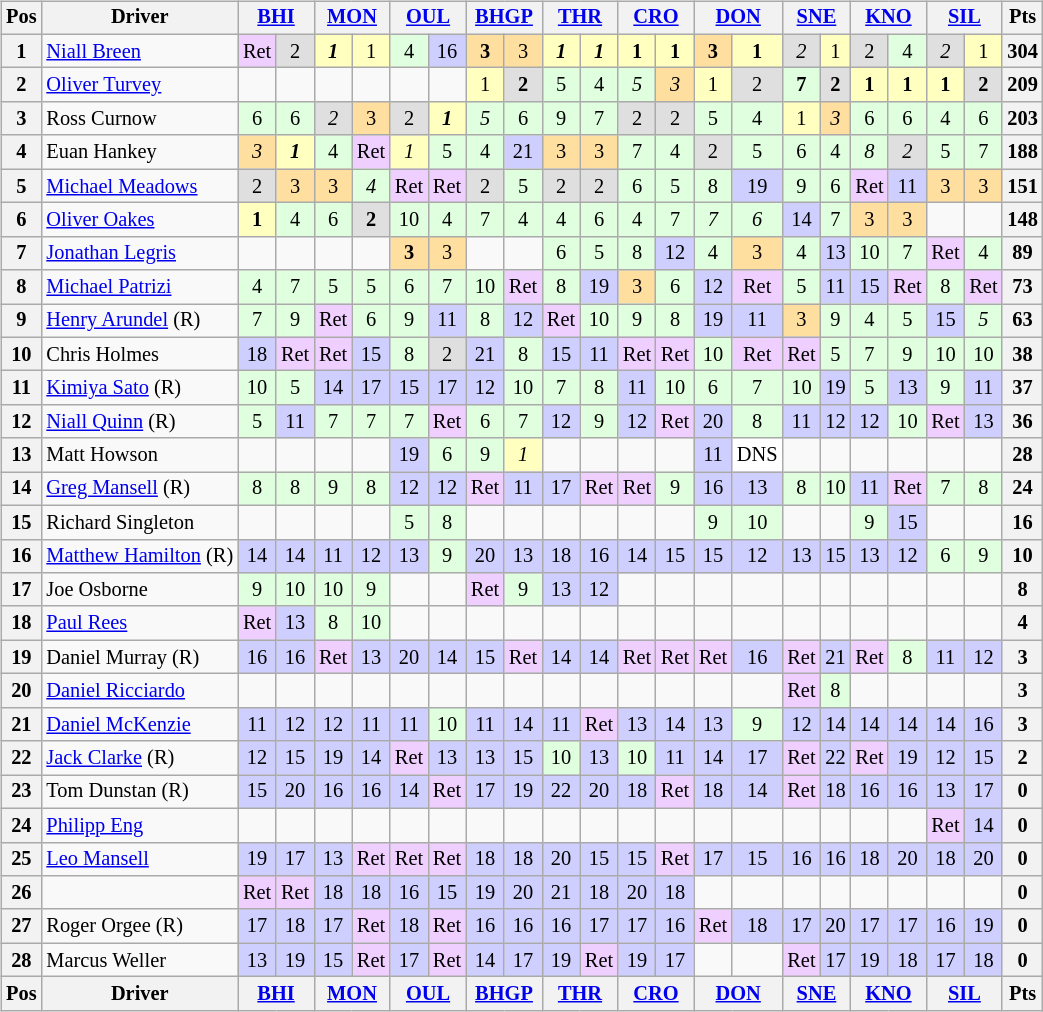<table>
<tr>
<td><br><table class="wikitable" style="font-size: 85%; text-align: center;">
<tr valign="top">
<th valign="middle">Pos</th>
<th valign="middle">Driver</th>
<th colspan=2><a href='#'>BHI</a><br></th>
<th colspan=2><a href='#'>MON</a><br></th>
<th colspan=2><a href='#'>OUL</a><br></th>
<th colspan=2><a href='#'>BHGP</a><br></th>
<th colspan=2><a href='#'>THR</a><br></th>
<th colspan=2><a href='#'>CRO</a><br></th>
<th colspan=2><a href='#'>DON</a><br></th>
<th colspan=2><a href='#'>SNE</a><br></th>
<th colspan=2><a href='#'>KNO</a><br></th>
<th colspan=2><a href='#'>SIL</a><br></th>
<th valign="middle">Pts</th>
</tr>
<tr>
<th>1</th>
<td align=left> <a href='#'>Niall Breen</a></td>
<td style="background:#efcfff;">Ret</td>
<td style="background:#dfdfdf;">2</td>
<td style="background:#ffffbf;"><strong><em>1</em></strong></td>
<td style="background:#ffffbf;">1</td>
<td style="background:#dfffdf;">4</td>
<td style="background:#cfcfff;">16</td>
<td style="background:#ffdf9f;"><strong>3</strong></td>
<td style="background:#ffdf9f;">3</td>
<td style="background:#ffffbf;"><strong><em>1</em></strong></td>
<td style="background:#ffffbf;"><strong><em>1</em></strong></td>
<td style="background:#ffffbf;"><strong>1</strong></td>
<td style="background:#ffffbf;"><strong>1</strong></td>
<td style="background:#ffdf9f;"><strong>3</strong></td>
<td style="background:#ffffbf;"><strong>1</strong></td>
<td style="background:#dfdfdf;"><em>2</em></td>
<td style="background:#ffffbf;">1</td>
<td style="background:#dfdfdf;">2</td>
<td style="background:#dfffdf;">4</td>
<td style="background:#dfdfdf;"><em>2</em></td>
<td style="background:#ffffbf;">1</td>
<th>304</th>
</tr>
<tr>
<th>2</th>
<td align=left> <a href='#'>Oliver Turvey</a></td>
<td></td>
<td></td>
<td></td>
<td></td>
<td></td>
<td></td>
<td style="background:#ffffbf;">1</td>
<td style="background:#dfdfdf;"><strong>2</strong></td>
<td style="background:#dfffdf;">5</td>
<td style="background:#dfffdf;">4</td>
<td style="background:#dfffdf;"><em>5</em></td>
<td style="background:#ffdf9f;"><em>3</em></td>
<td style="background:#ffffbf;">1</td>
<td style="background:#dfdfdf;">2</td>
<td style="background:#dfffdf;"><strong>7</strong></td>
<td style="background:#dfdfdf;"><strong>2</strong></td>
<td style="background:#ffffbf;"><strong>1</strong></td>
<td style="background:#ffffbf;"><strong>1</strong></td>
<td style="background:#ffffbf;"><strong>1</strong></td>
<td style="background:#dfdfdf;"><strong>2</strong></td>
<th>209</th>
</tr>
<tr>
<th>3</th>
<td align=left> Ross Curnow</td>
<td style="background:#dfffdf;">6</td>
<td style="background:#dfffdf;">6</td>
<td style="background:#dfdfdf;"><em>2</em></td>
<td style="background:#ffdf9f;">3</td>
<td style="background:#dfdfdf;">2</td>
<td style="background:#ffffbf;"><strong><em>1</em></strong></td>
<td style="background:#dfffdf;"><em>5</em></td>
<td style="background:#dfffdf;">6</td>
<td style="background:#dfffdf;">9</td>
<td style="background:#dfffdf;">7</td>
<td style="background:#dfdfdf;">2</td>
<td style="background:#dfdfdf;">2</td>
<td style="background:#dfffdf;">5</td>
<td style="background:#dfffdf;">4</td>
<td style="background:#ffffbf;">1</td>
<td style="background:#ffdf9f;"><em>3</em></td>
<td style="background:#dfffdf;">6</td>
<td style="background:#dfffdf;">6</td>
<td style="background:#dfffdf;">4</td>
<td style="background:#dfffdf;">6</td>
<th>203</th>
</tr>
<tr>
<th>4</th>
<td align=left> Euan Hankey</td>
<td style="background:#ffdf9f;"><em>3</em></td>
<td style="background:#ffffbf;"><strong><em>1</em></strong></td>
<td style="background:#dfffdf;">4</td>
<td style="background:#efcfff;">Ret</td>
<td style="background:#ffffbf;"><em>1</em></td>
<td style="background:#dfffdf;">5</td>
<td style="background:#dfffdf;">4</td>
<td style="background:#cfcfff;">21</td>
<td style="background:#ffdf9f;">3</td>
<td style="background:#ffdf9f;">3</td>
<td style="background:#dfffdf;">7</td>
<td style="background:#dfffdf;">4</td>
<td style="background:#dfdfdf;">2</td>
<td style="background:#dfffdf;">5</td>
<td style="background:#dfffdf;">6</td>
<td style="background:#dfffdf;">4</td>
<td style="background:#dfffdf;"><em>8</em></td>
<td style="background:#dfdfdf;"><em>2</em></td>
<td style="background:#dfffdf;">5</td>
<td style="background:#dfffdf;">7</td>
<th>188</th>
</tr>
<tr>
<th>5</th>
<td align=left> <a href='#'>Michael Meadows</a></td>
<td style="background:#dfdfdf;">2</td>
<td style="background:#ffdf9f;">3</td>
<td style="background:#ffdf9f;">3</td>
<td style="background:#dfffdf;"><em>4</em></td>
<td style="background:#efcfff;">Ret</td>
<td style="background:#efcfff;">Ret</td>
<td style="background:#dfdfdf;">2</td>
<td style="background:#dfffdf;">5</td>
<td style="background:#dfdfdf;">2</td>
<td style="background:#dfdfdf;">2</td>
<td style="background:#dfffdf;">6</td>
<td style="background:#dfffdf;">5</td>
<td style="background:#dfffdf;">8</td>
<td style="background:#cfcfff;">19</td>
<td style="background:#dfffdf;">9</td>
<td style="background:#dfffdf;">6</td>
<td style="background:#efcfff;">Ret</td>
<td style="background:#cfcfff;">11</td>
<td style="background:#ffdf9f;">3</td>
<td style="background:#ffdf9f;">3</td>
<th>151</th>
</tr>
<tr>
<th>6</th>
<td align=left> <a href='#'>Oliver Oakes</a></td>
<td style="background:#ffffbf;"><strong>1</strong></td>
<td style="background:#dfffdf;">4</td>
<td style="background:#dfffdf;">6</td>
<td style="background:#dfdfdf;"><strong>2</strong></td>
<td style="background:#dfffdf;">10</td>
<td style="background:#dfffdf;">4</td>
<td style="background:#dfffdf;">7</td>
<td style="background:#dfffdf;">4</td>
<td style="background:#dfffdf;">4</td>
<td style="background:#dfffdf;">6</td>
<td style="background:#dfffdf;">4</td>
<td style="background:#dfffdf;">7</td>
<td style="background:#dfffdf;"><em>7</em></td>
<td style="background:#dfffdf;"><em>6</em></td>
<td style="background:#cfcfff;">14</td>
<td style="background:#dfffdf;">7</td>
<td style="background:#ffdf9f;">3</td>
<td style="background:#ffdf9f;">3</td>
<td></td>
<td></td>
<th>148</th>
</tr>
<tr>
<th>7</th>
<td align=left> <a href='#'>Jonathan Legris</a></td>
<td></td>
<td></td>
<td></td>
<td></td>
<td style="background:#ffdf9f;"><strong>3</strong></td>
<td style="background:#ffdf9f;">3</td>
<td></td>
<td></td>
<td style="background:#dfffdf;">6</td>
<td style="background:#dfffdf;">5</td>
<td style="background:#dfffdf;">8</td>
<td style="background:#cfcfff;">12</td>
<td style="background:#dfffdf;">4</td>
<td style="background:#ffdf9f;">3</td>
<td style="background:#dfffdf;">4</td>
<td style="background:#cfcfff;">13</td>
<td style="background:#dfffdf;">10</td>
<td style="background:#dfffdf;">7</td>
<td style="background:#efcfff;">Ret</td>
<td style="background:#dfffdf;">4</td>
<th>89</th>
</tr>
<tr>
<th>8</th>
<td align=left> <a href='#'>Michael Patrizi</a></td>
<td style="background:#dfffdf;">4</td>
<td style="background:#dfffdf;">7</td>
<td style="background:#dfffdf;">5</td>
<td style="background:#dfffdf;">5</td>
<td style="background:#dfffdf;">6</td>
<td style="background:#dfffdf;">7</td>
<td style="background:#dfffdf;">10</td>
<td style="background:#efcfff;">Ret</td>
<td style="background:#dfffdf;">8</td>
<td style="background:#cfcfff;">19</td>
<td style="background:#ffdf9f;">3</td>
<td style="background:#dfffdf;">6</td>
<td style="background:#cfcfff;">12</td>
<td style="background:#efcfff;">Ret</td>
<td style="background:#dfffdf;">5</td>
<td style="background:#cfcfff;">11</td>
<td style="background:#cfcfff;">15</td>
<td style="background:#efcfff;">Ret</td>
<td style="background:#dfffdf;">8</td>
<td style="background:#efcfff;">Ret</td>
<th>73</th>
</tr>
<tr>
<th>9</th>
<td align=left> <a href='#'>Henry Arundel</a> (R)</td>
<td style="background:#dfffdf;">7</td>
<td style="background:#dfffdf;">9</td>
<td style="background:#efcfff;">Ret</td>
<td style="background:#dfffdf;">6</td>
<td style="background:#dfffdf;">9</td>
<td style="background:#cfcfff;">11</td>
<td style="background:#dfffdf;">8</td>
<td style="background:#cfcfff;">12</td>
<td style="background:#efcfff;">Ret</td>
<td style="background:#dfffdf;">10</td>
<td style="background:#dfffdf;">9</td>
<td style="background:#dfffdf;">8</td>
<td style="background:#cfcfff;">19</td>
<td style="background:#cfcfff;">11</td>
<td style="background:#ffdf9f;">3</td>
<td style="background:#dfffdf;">9</td>
<td style="background:#dfffdf;">4</td>
<td style="background:#dfffdf;">5</td>
<td style="background:#cfcfff;">15</td>
<td style="background:#dfffdf;"><em>5</em></td>
<th>63</th>
</tr>
<tr>
<th>10</th>
<td align=left> Chris Holmes</td>
<td style="background:#cfcfff;">18</td>
<td style="background:#efcfff;">Ret</td>
<td style="background:#efcfff;">Ret</td>
<td style="background:#cfcfff;">15</td>
<td style="background:#dfffdf;">8</td>
<td style="background:#dfdfdf;">2</td>
<td style="background:#cfcfff;">21</td>
<td style="background:#dfffdf;">8</td>
<td style="background:#cfcfff;">15</td>
<td style="background:#cfcfff;">11</td>
<td style="background:#efcfff;">Ret</td>
<td style="background:#efcfff;">Ret</td>
<td style="background:#dfffdf;">10</td>
<td style="background:#efcfff;">Ret</td>
<td style="background:#efcfff;">Ret</td>
<td style="background:#dfffdf;">5</td>
<td style="background:#dfffdf;">7</td>
<td style="background:#dfffdf;">9</td>
<td style="background:#dfffdf;">10</td>
<td style="background:#dfffdf;">10</td>
<th>38</th>
</tr>
<tr>
<th>11</th>
<td align=left> <a href='#'>Kimiya Sato</a> (R)</td>
<td style="background:#dfffdf;">10</td>
<td style="background:#dfffdf;">5</td>
<td style="background:#cfcfff;">14</td>
<td style="background:#cfcfff;">17</td>
<td style="background:#cfcfff;">15</td>
<td style="background:#cfcfff;">17</td>
<td style="background:#cfcfff;">12</td>
<td style="background:#dfffdf;">10</td>
<td style="background:#dfffdf;">7</td>
<td style="background:#dfffdf;">8</td>
<td style="background:#cfcfff;">11</td>
<td style="background:#dfffdf;">10</td>
<td style="background:#dfffdf;">6</td>
<td style="background:#dfffdf;">7</td>
<td style="background:#dfffdf;">10</td>
<td style="background:#cfcfff;">19</td>
<td style="background:#dfffdf;">5</td>
<td style="background:#cfcfff;">13</td>
<td style="background:#dfffdf;">9</td>
<td style="background:#cfcfff;">11</td>
<th>37</th>
</tr>
<tr>
<th>12</th>
<td align=left> <a href='#'>Niall Quinn</a> (R)</td>
<td style="background:#dfffdf;">5</td>
<td style="background:#cfcfff;">11</td>
<td style="background:#dfffdf;">7</td>
<td style="background:#dfffdf;">7</td>
<td style="background:#dfffdf;">7</td>
<td style="background:#efcfff;">Ret</td>
<td style="background:#dfffdf;">6</td>
<td style="background:#dfffdf;">7</td>
<td style="background:#cfcfff;">12</td>
<td style="background:#dfffdf;">9</td>
<td style="background:#cfcfff;">12</td>
<td style="background:#efcfff;">Ret</td>
<td style="background:#cfcfff;">20</td>
<td style="background:#dfffdf;">8</td>
<td style="background:#cfcfff;">11</td>
<td style="background:#cfcfff;">12</td>
<td style="background:#cfcfff;">12</td>
<td style="background:#dfffdf;">10</td>
<td style="background:#efcfff;">Ret</td>
<td style="background:#cfcfff;">13</td>
<th>36</th>
</tr>
<tr>
<th>13</th>
<td align=left> Matt Howson</td>
<td></td>
<td></td>
<td></td>
<td></td>
<td style="background:#cfcfff;">19</td>
<td style="background:#dfffdf;">6</td>
<td style="background:#dfffdf;">9</td>
<td style="background:#ffffbf;"><em>1</em></td>
<td></td>
<td></td>
<td></td>
<td></td>
<td style="background:#cfcfff;">11</td>
<td style="background:#ffffff;">DNS</td>
<td></td>
<td></td>
<td></td>
<td></td>
<td></td>
<td></td>
<th>28</th>
</tr>
<tr>
<th>14</th>
<td align=left> <a href='#'>Greg Mansell</a> (R)</td>
<td style="background:#dfffdf;">8</td>
<td style="background:#dfffdf;">8</td>
<td style="background:#dfffdf;">9</td>
<td style="background:#dfffdf;">8</td>
<td style="background:#cfcfff;">12</td>
<td style="background:#cfcfff;">12</td>
<td style="background:#efcfff;">Ret</td>
<td style="background:#cfcfff;">11</td>
<td style="background:#cfcfff;">17</td>
<td style="background:#efcfff;">Ret</td>
<td style="background:#efcfff;">Ret</td>
<td style="background:#dfffdf;">9</td>
<td style="background:#cfcfff;">16</td>
<td style="background:#cfcfff;">13</td>
<td style="background:#dfffdf;">8</td>
<td style="background:#dfffdf;">10</td>
<td style="background:#cfcfff;">11</td>
<td style="background:#efcfff;">Ret</td>
<td style="background:#dfffdf;">7</td>
<td style="background:#dfffdf;">8</td>
<th>24</th>
</tr>
<tr>
<th>15</th>
<td align=left> Richard Singleton</td>
<td></td>
<td></td>
<td></td>
<td></td>
<td style="background:#dfffdf;">5</td>
<td style="background:#dfffdf;">8</td>
<td></td>
<td></td>
<td></td>
<td></td>
<td></td>
<td></td>
<td style="background:#dfffdf;">9</td>
<td style="background:#dfffdf;">10</td>
<td></td>
<td></td>
<td style="background:#dfffdf;">9</td>
<td style="background:#cfcfff;">15</td>
<td></td>
<td></td>
<th>16</th>
</tr>
<tr>
<th>16</th>
<td align=left> <a href='#'>Matthew Hamilton</a> (R)</td>
<td style="background:#cfcfff;">14</td>
<td style="background:#cfcfff;">14</td>
<td style="background:#cfcfff;">11</td>
<td style="background:#cfcfff;">12</td>
<td style="background:#cfcfff;">13</td>
<td style="background:#dfffdf;">9</td>
<td style="background:#cfcfff;">20</td>
<td style="background:#cfcfff;">13</td>
<td style="background:#cfcfff;">18</td>
<td style="background:#cfcfff;">16</td>
<td style="background:#cfcfff;">14</td>
<td style="background:#cfcfff;">15</td>
<td style="background:#cfcfff;">15</td>
<td style="background:#cfcfff;">12</td>
<td style="background:#cfcfff;">13</td>
<td style="background:#cfcfff;">15</td>
<td style="background:#cfcfff;">13</td>
<td style="background:#cfcfff;">12</td>
<td style="background:#dfffdf;">6</td>
<td style="background:#dfffdf;">9</td>
<th>10</th>
</tr>
<tr>
<th>17</th>
<td align=left> Joe Osborne</td>
<td style="background:#dfffdf;">9</td>
<td style="background:#dfffdf;">10</td>
<td style="background:#dfffdf;">10</td>
<td style="background:#dfffdf;">9</td>
<td></td>
<td></td>
<td style="background:#efcfff;">Ret</td>
<td style="background:#dfffdf;">9</td>
<td style="background:#cfcfff;">13</td>
<td style="background:#cfcfff;">12</td>
<td></td>
<td></td>
<td></td>
<td></td>
<td></td>
<td></td>
<td></td>
<td></td>
<td></td>
<td></td>
<th>8</th>
</tr>
<tr>
<th>18</th>
<td align=left> <a href='#'>Paul Rees</a></td>
<td style="background:#efcfff;">Ret</td>
<td style="background:#cfcfff;">13</td>
<td style="background:#dfffdf;">8</td>
<td style="background:#dfffdf;">10</td>
<td></td>
<td></td>
<td></td>
<td></td>
<td></td>
<td></td>
<td></td>
<td></td>
<td></td>
<td></td>
<td></td>
<td></td>
<td></td>
<td></td>
<td></td>
<td></td>
<th>4</th>
</tr>
<tr>
<th>19</th>
<td align=left> Daniel Murray (R)</td>
<td style="background:#cfcfff;">16</td>
<td style="background:#cfcfff;">16</td>
<td style="background:#efcfff;">Ret</td>
<td style="background:#cfcfff;">13</td>
<td style="background:#cfcfff;">20</td>
<td style="background:#cfcfff;">14</td>
<td style="background:#cfcfff;">15</td>
<td style="background:#efcfff;">Ret</td>
<td style="background:#cfcfff;">14</td>
<td style="background:#cfcfff;">14</td>
<td style="background:#efcfff;">Ret</td>
<td style="background:#efcfff;">Ret</td>
<td style="background:#efcfff;">Ret</td>
<td style="background:#cfcfff;">16</td>
<td style="background:#efcfff;">Ret</td>
<td style="background:#cfcfff;">21</td>
<td style="background:#efcfff;">Ret</td>
<td style="background:#dfffdf;">8</td>
<td style="background:#cfcfff;">11</td>
<td style="background:#cfcfff;">12</td>
<th>3</th>
</tr>
<tr>
<th>20</th>
<td align=left> <a href='#'>Daniel Ricciardo</a></td>
<td></td>
<td></td>
<td></td>
<td></td>
<td></td>
<td></td>
<td></td>
<td></td>
<td></td>
<td></td>
<td></td>
<td></td>
<td></td>
<td></td>
<td style="background:#efcfff;">Ret</td>
<td style="background:#dfffdf;">8</td>
<td></td>
<td></td>
<td></td>
<td></td>
<th>3</th>
</tr>
<tr>
<th>21</th>
<td align=left> <a href='#'>Daniel McKenzie</a></td>
<td style="background:#cfcfff;">11</td>
<td style="background:#cfcfff;">12</td>
<td style="background:#cfcfff;">12</td>
<td style="background:#cfcfff;">11</td>
<td style="background:#cfcfff;">11</td>
<td style="background:#dfffdf;">10</td>
<td style="background:#cfcfff;">11</td>
<td style="background:#cfcfff;">14</td>
<td style="background:#cfcfff;">11</td>
<td style="background:#efcfff;">Ret</td>
<td style="background:#cfcfff;">13</td>
<td style="background:#cfcfff;">14</td>
<td style="background:#cfcfff;">13</td>
<td style="background:#dfffdf;">9</td>
<td style="background:#cfcfff;">12</td>
<td style="background:#cfcfff;">14</td>
<td style="background:#cfcfff;">14</td>
<td style="background:#cfcfff;">14</td>
<td style="background:#cfcfff;">14</td>
<td style="background:#cfcfff;">16</td>
<th>3</th>
</tr>
<tr>
<th>22</th>
<td align=left> <a href='#'>Jack Clarke</a> (R)</td>
<td style="background:#cfcfff;">12</td>
<td style="background:#cfcfff;">15</td>
<td style="background:#cfcfff;">19</td>
<td style="background:#cfcfff;">14</td>
<td style="background:#efcfff;">Ret</td>
<td style="background:#cfcfff;">13</td>
<td style="background:#cfcfff;">13</td>
<td style="background:#cfcfff;">15</td>
<td style="background:#dfffdf;">10</td>
<td style="background:#cfcfff;">13</td>
<td style="background:#dfffdf;">10</td>
<td style="background:#cfcfff;">11</td>
<td style="background:#cfcfff;">14</td>
<td style="background:#cfcfff;">17</td>
<td style="background:#efcfff;">Ret</td>
<td style="background:#cfcfff;">22</td>
<td style="background:#efcfff;">Ret</td>
<td style="background:#cfcfff;">19</td>
<td style="background:#cfcfff;">12</td>
<td style="background:#cfcfff;">15</td>
<th>2</th>
</tr>
<tr>
<th>23</th>
<td align=left> Tom Dunstan (R)</td>
<td style="background:#cfcfff;">15</td>
<td style="background:#cfcfff;">20</td>
<td style="background:#cfcfff;">16</td>
<td style="background:#cfcfff;">16</td>
<td style="background:#cfcfff;">14</td>
<td style="background:#efcfff;">Ret</td>
<td style="background:#cfcfff;">17</td>
<td style="background:#cfcfff;">19</td>
<td style="background:#cfcfff;">22</td>
<td style="background:#cfcfff;">20</td>
<td style="background:#cfcfff;">18</td>
<td style="background:#efcfff;">Ret</td>
<td style="background:#cfcfff;">18</td>
<td style="background:#cfcfff;">14</td>
<td style="background:#efcfff;">Ret</td>
<td style="background:#cfcfff;">18</td>
<td style="background:#cfcfff;">16</td>
<td style="background:#cfcfff;">16</td>
<td style="background:#cfcfff;">13</td>
<td style="background:#cfcfff;">17</td>
<th>0</th>
</tr>
<tr>
<th>24</th>
<td align=left> <a href='#'>Philipp Eng</a></td>
<td></td>
<td></td>
<td></td>
<td></td>
<td></td>
<td></td>
<td></td>
<td></td>
<td></td>
<td></td>
<td></td>
<td></td>
<td></td>
<td></td>
<td></td>
<td></td>
<td></td>
<td></td>
<td style="background:#efcfff;">Ret</td>
<td style="background:#cfcfff;">14</td>
<th>0</th>
</tr>
<tr>
<th>25</th>
<td align=left> <a href='#'>Leo Mansell</a></td>
<td style="background:#cfcfff;">19</td>
<td style="background:#cfcfff;">17</td>
<td style="background:#cfcfff;">13</td>
<td style="background:#efcfff;">Ret</td>
<td style="background:#efcfff;">Ret</td>
<td style="background:#efcfff;">Ret</td>
<td style="background:#cfcfff;">18</td>
<td style="background:#cfcfff;">18</td>
<td style="background:#cfcfff;">20</td>
<td style="background:#cfcfff;">15</td>
<td style="background:#cfcfff;">15</td>
<td style="background:#efcfff;">Ret</td>
<td style="background:#cfcfff;">17</td>
<td style="background:#cfcfff;">15</td>
<td style="background:#cfcfff;">16</td>
<td style="background:#cfcfff;">16</td>
<td style="background:#cfcfff;">18</td>
<td style="background:#cfcfff;">20</td>
<td style="background:#cfcfff;">18</td>
<td style="background:#cfcfff;">20</td>
<th>0</th>
</tr>
<tr>
<th>26</th>
<td align=left></td>
<td style="background:#efcfff;">Ret</td>
<td style="background:#efcfff;">Ret</td>
<td style="background:#cfcfff;">18</td>
<td style="background:#cfcfff;">18</td>
<td style="background:#cfcfff;">16</td>
<td style="background:#cfcfff;">15</td>
<td style="background:#cfcfff;">19</td>
<td style="background:#cfcfff;">20</td>
<td style="background:#cfcfff;">21</td>
<td style="background:#cfcfff;">18</td>
<td style="background:#cfcfff;">20</td>
<td style="background:#cfcfff;">18</td>
<td></td>
<td></td>
<td></td>
<td></td>
<td></td>
<td></td>
<td></td>
<td></td>
<th>0</th>
</tr>
<tr>
<th>27</th>
<td align=left> Roger Orgee (R)</td>
<td style="background:#cfcfff;">17</td>
<td style="background:#cfcfff;">18</td>
<td style="background:#cfcfff;">17</td>
<td style="background:#efcfff;">Ret</td>
<td style="background:#cfcfff;">18</td>
<td style="background:#efcfff;">Ret</td>
<td style="background:#cfcfff;">16</td>
<td style="background:#cfcfff;">16</td>
<td style="background:#cfcfff;">16</td>
<td style="background:#cfcfff;">17</td>
<td style="background:#cfcfff;">17</td>
<td style="background:#cfcfff;">16</td>
<td style="background:#efcfff;">Ret</td>
<td style="background:#cfcfff;">18</td>
<td style="background:#cfcfff;">17</td>
<td style="background:#cfcfff;">20</td>
<td style="background:#cfcfff;">17</td>
<td style="background:#cfcfff;">17</td>
<td style="background:#cfcfff;">16</td>
<td style="background:#cfcfff;">19</td>
<th>0</th>
</tr>
<tr>
<th>28</th>
<td align=left> Marcus Weller</td>
<td style="background:#cfcfff;">13</td>
<td style="background:#cfcfff;">19</td>
<td style="background:#cfcfff;">15</td>
<td style="background:#efcfff;">Ret</td>
<td style="background:#cfcfff;">17</td>
<td style="background:#efcfff;">Ret</td>
<td style="background:#cfcfff;">14</td>
<td style="background:#cfcfff;">17</td>
<td style="background:#cfcfff;">19</td>
<td style="background:#efcfff;">Ret</td>
<td style="background:#cfcfff;">19</td>
<td style="background:#cfcfff;">17</td>
<td></td>
<td></td>
<td style="background:#efcfff;">Ret</td>
<td style="background:#cfcfff;">17</td>
<td style="background:#cfcfff;">19</td>
<td style="background:#cfcfff;">18</td>
<td style="background:#cfcfff;">17</td>
<td style="background:#cfcfff;">18</td>
<th>0</th>
</tr>
<tr style="background: #f9f9f9;" valign="top">
<th valign="middle">Pos</th>
<th valign="middle">Driver</th>
<th colspan=2><a href='#'>BHI</a><br></th>
<th colspan=2><a href='#'>MON</a><br></th>
<th colspan=2><a href='#'>OUL</a><br></th>
<th colspan=2><a href='#'>BHGP</a><br></th>
<th colspan=2><a href='#'>THR</a><br></th>
<th colspan=2><a href='#'>CRO</a><br></th>
<th colspan=2><a href='#'>DON</a><br></th>
<th colspan=2><a href='#'>SNE</a><br></th>
<th colspan=2><a href='#'>KNO</a><br></th>
<th colspan=2><a href='#'>SIL</a><br></th>
<th valign="middle">Pts</th>
</tr>
</table>
</td>
<td valign="top"><br></td>
</tr>
</table>
